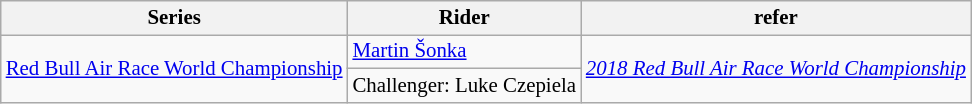<table class="wikitable" style="font-size:87%">
<tr>
<th>Series</th>
<th>Rider</th>
<th>refer</th>
</tr>
<tr>
<td rowspan="2"><a href='#'>Red Bull Air Race World Championship</a></td>
<td> <a href='#'>Martin Šonka</a></td>
<td rowspan="2"><em><a href='#'>2018 Red Bull Air Race World Championship</a></em></td>
</tr>
<tr>
<td>Challenger:  Luke Czepiela</td>
</tr>
</table>
